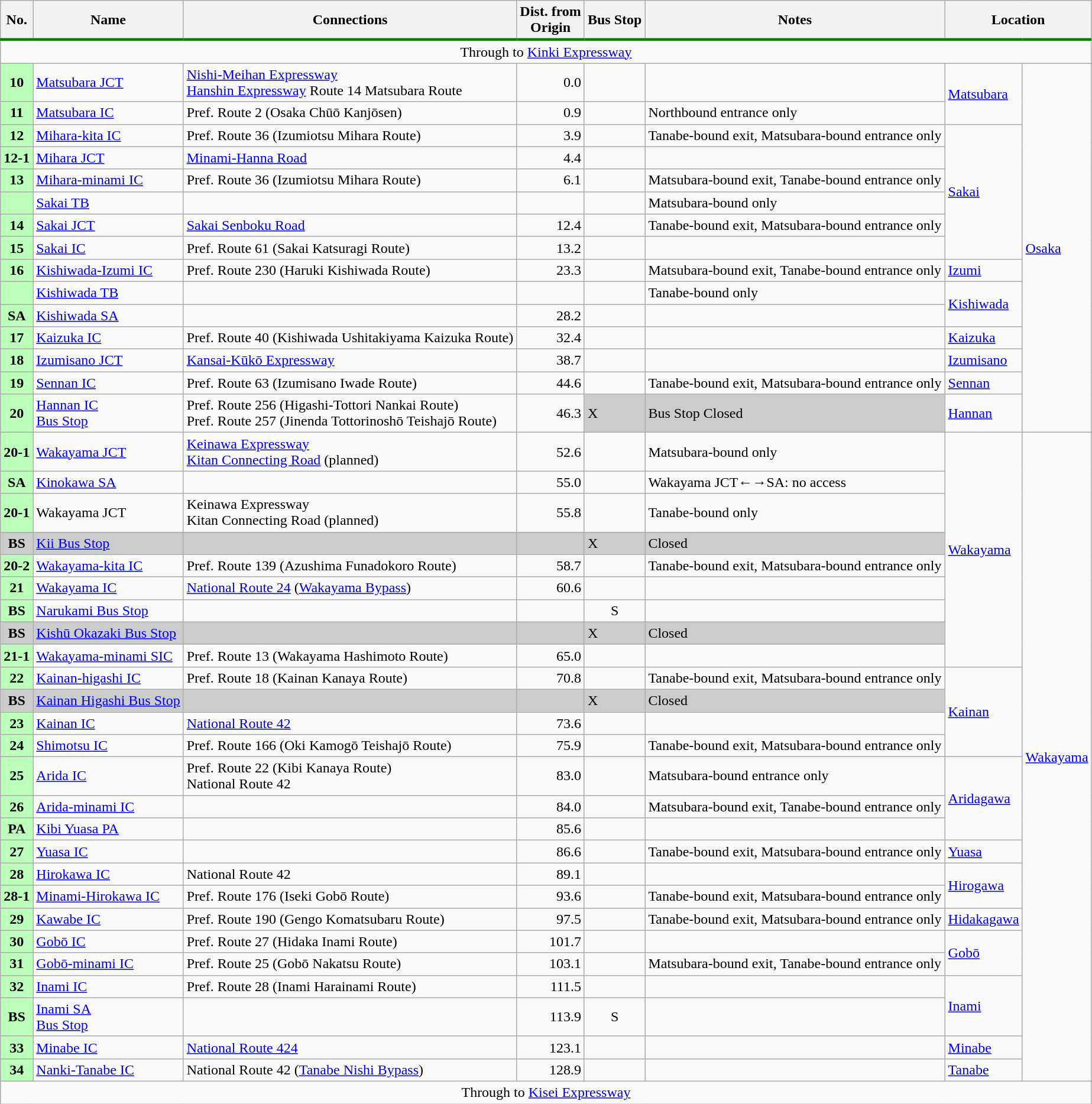<table table class="wikitable">
<tr>
<th style="border-bottom:3px solid green;">No.</th>
<th style="border-bottom:3px solid green;">Name</th>
<th style="border-bottom:3px solid green;">Connections</th>
<th style="border-bottom:3px solid green;">Dist. from<br>Origin</th>
<th style="border-bottom:3px solid green;">Bus Stop</th>
<th style="border-bottom:3px solid green;">Notes</th>
<th colspan="2" style="border-bottom:3px solid green;">Location</th>
</tr>
<tr>
<td colspan=8 style="text-align:center;"> Through to <a href='#'>Kinki Expressway</a></td>
</tr>
<tr>
<th style="background:#bfb;">10</th>
<td><a href='#'>Matsubara JCT</a></td>
<td> <a href='#'>Nishi-Meihan Expressway</a><br><a href='#'>Hanshin Expressway</a> Route 14 Matsubara Route</td>
<td style="text-align:right;">0.0</td>
<td style="text-align:center;"></td>
<td></td>
<td rowspan="2"><a href='#'>Matsubara</a></td>
<td rowspan="15" style="width:1em;"><a href='#'>Osaka</a></td>
</tr>
<tr>
<th style="background:#bfb;">11</th>
<td><a href='#'>Matsubara IC</a></td>
<td>Pref. Route 2 (Osaka Chūō Kanjōsen)</td>
<td style="text-align:right;">0.9</td>
<td style="text-align:center;"></td>
<td>Northbound entrance only</td>
</tr>
<tr>
<th style="background:#bfb;">12</th>
<td><a href='#'>Mihara-kita IC</a></td>
<td>Pref. Route 36 (Izumiotsu Mihara Route)</td>
<td style="text-align:right;">3.9</td>
<td style="text-align:center;"></td>
<td>Tanabe-bound exit, Matsubara-bound entrance only</td>
<td rowspan="6"><a href='#'>Sakai</a></td>
</tr>
<tr>
<th style="background:#bfb;">12-1</th>
<td><a href='#'>Mihara JCT</a></td>
<td> <a href='#'>Minami-Hanna Road</a></td>
<td style="text-align:right;">4.4</td>
<td style="text-align:center;"></td>
<td></td>
</tr>
<tr>
<th style="background:#bfb;">13</th>
<td><a href='#'>Mihara-minami IC</a></td>
<td>Pref. Route 36 (Izumiotsu Mihara Route)</td>
<td style="text-align:right;">6.1</td>
<td style="text-align:center;"></td>
<td>Matsubara-bound exit, Tanabe-bound entrance only</td>
</tr>
<tr>
<th style="background-color:#BFB;"></th>
<td><a href='#'>Sakai TB</a></td>
<td></td>
<td style="text-align:right;"></td>
<td style="text-align:center;"></td>
<td>Matsubara-bound only</td>
</tr>
<tr>
<th style="background-color:#BFB;">14</th>
<td><a href='#'>Sakai JCT</a></td>
<td> <a href='#'>Sakai Senboku Road</a></td>
<td style="text-align:right;">12.4</td>
<td style="text-align:center;"></td>
<td>Tanabe-bound exit, Matsubara-bound entrance only</td>
</tr>
<tr>
<th style="background:#bfb;">15</th>
<td><a href='#'>Sakai IC</a></td>
<td>Pref. Route 61 (Sakai Katsuragi Route)</td>
<td style="text-align:right;">13.2</td>
<td style="text-align:center;"></td>
<td></td>
</tr>
<tr>
<th style="background:#bfb;">16</th>
<td><a href='#'>Kishiwada-Izumi IC</a></td>
<td>Pref. Route 230 (Haruki Kishiwada Route)</td>
<td style="text-align:right;">23.3</td>
<td style="text-align:center;"></td>
<td>Matsubara-bound exit, Tanabe-bound entrance only</td>
<td><a href='#'>Izumi</a></td>
</tr>
<tr>
<th style="background-color:#BFB;"></th>
<td><a href='#'>Kishiwada TB</a></td>
<td></td>
<td style="text-align:right;"></td>
<td style="text-align:center;"></td>
<td>Tanabe-bound only</td>
<td rowspan="2"><a href='#'>Kishiwada</a></td>
</tr>
<tr>
<th style="background:#bfb;">SA</th>
<td><a href='#'>Kishiwada SA</a></td>
<td></td>
<td style="text-align:right;">28.2</td>
<td style="text-align:center;"></td>
<td></td>
</tr>
<tr>
<th style="background:#bfb;">17</th>
<td><a href='#'>Kaizuka IC</a></td>
<td>Pref. Route 40 (Kishiwada Ushitakiyama Kaizuka Route)</td>
<td style="text-align:right;">32.4</td>
<td style="text-align:center;"></td>
<td></td>
<td><a href='#'>Kaizuka</a></td>
</tr>
<tr>
<th style="background:#bfb;">18</th>
<td><a href='#'>Izumisano JCT</a></td>
<td> <a href='#'>Kansai-Kūkō Expressway</a></td>
<td style="text-align:right;">38.7</td>
<td style="text-align:center;"></td>
<td></td>
<td><a href='#'>Izumisano</a></td>
</tr>
<tr>
<th style="background:#bfb;">19</th>
<td><a href='#'>Sennan IC</a></td>
<td>Pref. Route 63 (Izumisano Iwade Route)</td>
<td style="text-align:right;">44.6</td>
<td style="text-align:center;"></td>
<td>Tanabe-bound exit, Matsubara-bound entrance only</td>
<td><a href='#'>Sennan</a></td>
</tr>
<tr>
<th style="background:#bfb;">20</th>
<td><a href='#'>Hannan IC<br>Bus Stop</a></td>
<td>Pref. Route 256 (Higashi-Tottori Nankai Route) <br>Pref. Route 257 (Jinenda Tottorinoshō Teishajō Route)</td>
<td style="text-align:right;">46.3</td>
<td style="background-color:#CCC;" text-align: center;">X</td>
<td style="background-color:#CCC;">Bus Stop Closed</td>
<td><a href='#'>Hannan</a></td>
</tr>
<tr>
<th style="background:#bfb;">20-1</th>
<td><a href='#'>Wakayama JCT</a></td>
<td> <a href='#'>Keinawa Expressway</a><br> <a href='#'>Kitan Connecting Road</a> (planned)</td>
<td style="text-align:right;">52.6</td>
<td style="text-align:center;"></td>
<td>Matsubara-bound only</td>
<td rowspan="9"><a href='#'>Wakayama</a></td>
<td rowspan="26" style="width:1em;"><a href='#'>Wakayama</a></td>
</tr>
<tr>
<th style="background:#bfb;">SA</th>
<td><a href='#'>Kinokawa SA</a></td>
<td></td>
<td style="text-align:right;">55.0</td>
<td style="text-align:center;"></td>
<td>Wakayama JCT←→SA: no access</td>
</tr>
<tr>
<th style="background:#bfb;">20-1</th>
<td>Wakayama JCT</td>
<td> Keinawa Expressway<br> Kitan Connecting Road (planned)</td>
<td style="text-align:right;">55.8</td>
<td style="text-align:center;"></td>
<td>Tanabe-bound only</td>
</tr>
<tr>
<th style="background-color:#CCC;">BS</th>
<td style="background-color:#CCC;"><a href='#'>Kii Bus Stop</a></td>
<td style="background-color:#CCC;" text-align: center;"></td>
<td style="background-color:#CCC;" text-align: right;"></td>
<td style="background-color:#CCC;" text-align: center;">X</td>
<td style="background-color:#CCC;">Closed</td>
</tr>
<tr>
<th style="background-color:#BFB;">20-2</th>
<td><a href='#'>Wakayama-kita IC</a></td>
<td>Pref. Route 139 (Azushima Funadokoro Route)</td>
<td style="text-align:right;">58.7</td>
<td style="text-align:center;"></td>
<td>Tanabe-bound exit, Matsubara-bound entrance only</td>
</tr>
<tr>
<th style="background-color:#BFB;">21</th>
<td><a href='#'>Wakayama IC</a></td>
<td> <a href='#'>National Route 24</a> (<a href='#'>Wakayama Bypass</a>)</td>
<td style="text-align:right;">60.6</td>
<td style="text-align:center;"></td>
<td></td>
</tr>
<tr>
<th style="background-color:#BFB;">BS</th>
<td><a href='#'>Narukami Bus Stop</a></td>
<td style="text-align: center;"></td>
<td style="text-align: right;"></td>
<td style="text-align: center;">S</td>
<td></td>
</tr>
<tr>
<th style="background-color:#CCC;">BS</th>
<td style="background-color:#CCC;"><a href='#'>Kishū Okazaki Bus Stop</a></td>
<td style="background-color:#CCC;" text-align: center;"></td>
<td style="background-color:#CCC;" text-align: right;"></td>
<td style="background-color:#CCC;" text-align: center;">X</td>
<td style="background-color:#CCC;">Closed</td>
</tr>
<tr>
<th style="background-color:#BFB;">21-1</th>
<td><a href='#'>Wakayama-minami SIC</a></td>
<td>Pref. Route 13 (Wakayama Hashimoto Route)</td>
<td style="text-align: right;">65.0</td>
<td style="text-align: center;"></td>
<td></td>
</tr>
<tr>
<th style="background-color:#BFB;">22</th>
<td><a href='#'>Kainan-higashi IC</a></td>
<td>Pref. Route 18 (Kainan Kanaya Route)</td>
<td style="text-align:right;">70.8</td>
<td style="text-align:center;"></td>
<td>Tanabe-bound exit, Matsubara-bound entrance only</td>
<td rowspan="4"><a href='#'>Kainan</a></td>
</tr>
<tr>
<th style="background-color:#CCC;">BS</th>
<td style="background-color:#CCC;"><a href='#'>Kainan Higashi Bus Stop</a></td>
<td style="background-color:#CCC;" text-align: center;"></td>
<td style="background-color:#CCC;" text-align: right;"></td>
<td style="background-color:#CCC;" text-align: center;">X</td>
<td style="background-color:#CCC;">Closed</td>
</tr>
<tr>
<th style="background-color:#BFB;">23</th>
<td><a href='#'>Kainan IC</a></td>
<td> <a href='#'>National Route 42</a></td>
<td style="text-align:right;">73.6</td>
<td style="text-align:center;"></td>
<td></td>
</tr>
<tr>
<th style="background-color:#BFB;">24</th>
<td><a href='#'>Shimotsu IC</a></td>
<td>Pref. Route 166 (Oki Kamogō Teishajō Route)</td>
<td style="text-align:right;">75.9</td>
<td style="text-align:center;"></td>
<td>Tanabe-bound exit, Matsubara-bound entrance only</td>
</tr>
<tr>
<th style="background-color:#BFB;">25</th>
<td><a href='#'>Arida IC</a></td>
<td>Pref. Route 22 (Kibi Kanaya Route)<br> National Route 42</td>
<td style="text-align:right;">83.0</td>
<td style="text-align:center;"></td>
<td>Matsubara-bound entrance only</td>
<td rowspan="3"><a href='#'>Aridagawa</a></td>
</tr>
<tr>
<th style="background-color:#BFB;">26</th>
<td><a href='#'>Arida-minami IC</a></td>
<td></td>
<td style="text-align:right;">84.0</td>
<td style="text-align:center;"></td>
<td>Matsubara-bound exit, Tanabe-bound entrance only</td>
</tr>
<tr>
<th style="background-color:#BFB;">PA</th>
<td><a href='#'>Kibi Yuasa PA</a></td>
<td></td>
<td style="text-align:right;">85.6</td>
<td style="text-align:center;"></td>
<td></td>
</tr>
<tr>
<th style="background-color:#BFB;">27</th>
<td><a href='#'>Yuasa IC</a></td>
<td></td>
<td style="text-align:right;">86.6</td>
<td style="text-align:center;"></td>
<td>Tanabe-bound exit, Matsubara-bound entrance only</td>
<td><a href='#'>Yuasa</a></td>
</tr>
<tr>
<th style="background-color:#BFB;">28</th>
<td><a href='#'>Hirokawa IC</a></td>
<td> National Route 42</td>
<td style="text-align:right;">89.1</td>
<td style="text-align:center;"></td>
<td></td>
<td rowspan="2"><a href='#'>Hirogawa</a></td>
</tr>
<tr>
<th style="background-color:#BFB;">28-1</th>
<td><a href='#'>Minami-Hirokawa IC</a></td>
<td>Pref. Route 176 (Iseki Gobō Route)</td>
<td style="text-align:right;">93.6</td>
<td style="text-align:center;"></td>
<td>Tanabe-bound exit, Matsubara-bound entrance only</td>
</tr>
<tr>
<th style="background-color:#BFB;">29</th>
<td><a href='#'>Kawabe IC</a></td>
<td>Pref. Route 190 (Gengo Komatsubaru Route)</td>
<td style="text-align:right;">97.5</td>
<td style="text-align:center;"></td>
<td>Tanabe-bound exit, Matsubara-bound entrance only</td>
<td><a href='#'>Hidakagawa</a></td>
</tr>
<tr>
<th style="background-color:#BFB;">30</th>
<td><a href='#'>Gobō IC</a></td>
<td>Pref. Route 27 (Hidaka Inami Route)</td>
<td style="text-align:right;">101.7</td>
<td style="text-align:center;"></td>
<td></td>
<td rowspan="2"><a href='#'>Gobō</a></td>
</tr>
<tr>
<th style="background-color:#BFB;">31</th>
<td><a href='#'>Gobō-minami IC</a></td>
<td>Pref. Route 25 (Gobō Nakatsu Route)</td>
<td style="text-align:right;">103.1</td>
<td style="text-align:center;"></td>
<td>Matsubara-bound exit, Tanabe-bound entrance only</td>
</tr>
<tr>
<th style="background-color:#BFB;">32</th>
<td><a href='#'>Inami IC</a></td>
<td>Pref. Route 28 (Inami Harainami Route)</td>
<td style="text-align:right;">111.5</td>
<td style="text-align:center;"></td>
<td></td>
<td rowspan="2"><a href='#'>Inami</a></td>
</tr>
<tr>
<th style="background-color:#BFB;">BS</th>
<td><a href='#'>Inami SA<br>Bus Stop</a></td>
<td></td>
<td style="text-align: right;">113.9</td>
<td style="text-align: center;">S</td>
<td></td>
</tr>
<tr>
<th style="background-color:#BFB;">33</th>
<td><a href='#'>Minabe IC</a></td>
<td> <a href='#'>National Route 424</a></td>
<td style="text-align:right;">123.1</td>
<td style="text-align:center;"></td>
<td></td>
<td><a href='#'>Minabe</a></td>
</tr>
<tr>
<th style="background-color:#BFB;">34</th>
<td><a href='#'>Nanki-Tanabe IC</a></td>
<td> National Route 42 (<a href='#'>Tanabe Nishi Bypass</a>)</td>
<td style="text-align:right;">128.9</td>
<td style="text-align:center;"></td>
<td></td>
<td><a href='#'>Tanabe</a></td>
</tr>
<tr>
<td colspan="8" style="text-align:center;">Through to  <a href='#'>Kisei Expressway</a></td>
</tr>
</table>
